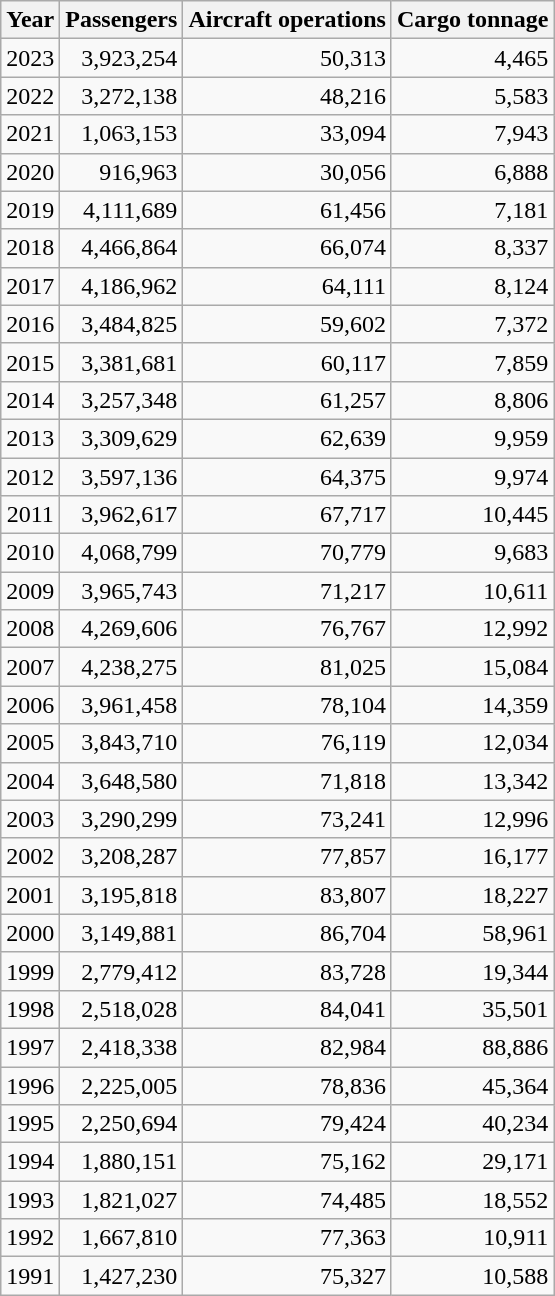<table class="wikitable sortable">
<tr>
<th>Year</th>
<th>Passengers</th>
<th>Aircraft operations</th>
<th>Cargo tonnage </th>
</tr>
<tr align="right">
<td align="center">2023</td>
<td>3,923,254</td>
<td>50,313</td>
<td>4,465</td>
</tr>
<tr align="right">
<td align="center">2022</td>
<td>3,272,138</td>
<td>48,216</td>
<td>5,583</td>
</tr>
<tr align="right">
<td align="center">2021</td>
<td>1,063,153</td>
<td>33,094</td>
<td>7,943</td>
</tr>
<tr align="right">
<td align="center">2020</td>
<td>916,963</td>
<td>30,056</td>
<td>6,888</td>
</tr>
<tr align="right">
<td align="center">2019</td>
<td>4,111,689</td>
<td>61,456</td>
<td>7,181</td>
</tr>
<tr align="right">
<td align="center">2018</td>
<td>4,466,864</td>
<td>66,074</td>
<td>8,337</td>
</tr>
<tr align="right">
<td align="center">2017</td>
<td>4,186,962</td>
<td>64,111</td>
<td>8,124</td>
</tr>
<tr align="right">
<td align="center">2016</td>
<td>3,484,825</td>
<td>59,602</td>
<td>7,372</td>
</tr>
<tr align="right">
<td align="center">2015</td>
<td>3,381,681</td>
<td>60,117</td>
<td>7,859</td>
</tr>
<tr align="right">
<td align="center">2014</td>
<td>3,257,348</td>
<td>61,257</td>
<td>8,806</td>
</tr>
<tr align="right">
<td align="center">2013</td>
<td>3,309,629</td>
<td>62,639</td>
<td>9,959</td>
</tr>
<tr align="right">
<td align="center">2012</td>
<td>3,597,136</td>
<td>64,375</td>
<td>9,974</td>
</tr>
<tr align="right">
<td align="center">2011</td>
<td>3,962,617</td>
<td>67,717</td>
<td>10,445</td>
</tr>
<tr align="right">
<td align="center">2010</td>
<td>4,068,799</td>
<td>70,779</td>
<td>9,683</td>
</tr>
<tr align="right">
<td align="center">2009</td>
<td>3,965,743</td>
<td>71,217</td>
<td>10,611</td>
</tr>
<tr align="right">
<td align="center">2008</td>
<td>4,269,606</td>
<td>76,767</td>
<td>12,992</td>
</tr>
<tr align="right">
<td align="center">2007</td>
<td>4,238,275</td>
<td>81,025</td>
<td>15,084</td>
</tr>
<tr align="right">
<td align="center">2006</td>
<td>3,961,458</td>
<td>78,104</td>
<td>14,359</td>
</tr>
<tr align="right">
<td align="center">2005</td>
<td>3,843,710</td>
<td>76,119</td>
<td>12,034</td>
</tr>
<tr align="right">
<td align="center">2004</td>
<td>3,648,580</td>
<td>71,818</td>
<td>13,342</td>
</tr>
<tr align="right">
<td align="center">2003</td>
<td>3,290,299</td>
<td>73,241</td>
<td>12,996</td>
</tr>
<tr align="right">
<td align="center">2002</td>
<td>3,208,287</td>
<td>77,857</td>
<td>16,177</td>
</tr>
<tr align="right">
<td align="center">2001</td>
<td>3,195,818</td>
<td>83,807</td>
<td>18,227</td>
</tr>
<tr align="right">
<td align="center">2000</td>
<td>3,149,881</td>
<td>86,704</td>
<td>58,961</td>
</tr>
<tr align="right">
<td align="center">1999</td>
<td>2,779,412</td>
<td>83,728</td>
<td>19,344</td>
</tr>
<tr align="right">
<td align="center">1998</td>
<td>2,518,028</td>
<td>84,041</td>
<td>35,501</td>
</tr>
<tr align="right">
<td align="center">1997</td>
<td>2,418,338</td>
<td>82,984</td>
<td>88,886</td>
</tr>
<tr align="right">
<td align="center">1996</td>
<td>2,225,005</td>
<td>78,836</td>
<td>45,364</td>
</tr>
<tr align="right">
<td align="center">1995</td>
<td>2,250,694</td>
<td>79,424</td>
<td>40,234</td>
</tr>
<tr align="right">
<td align="center">1994</td>
<td>1,880,151</td>
<td>75,162</td>
<td>29,171</td>
</tr>
<tr align="right">
<td align="center">1993</td>
<td>1,821,027</td>
<td>74,485</td>
<td>18,552</td>
</tr>
<tr align="right">
<td align="center">1992</td>
<td>1,667,810</td>
<td>77,363</td>
<td>10,911</td>
</tr>
<tr align="right">
<td align="center">1991</td>
<td>1,427,230</td>
<td>75,327</td>
<td>10,588</td>
</tr>
</table>
